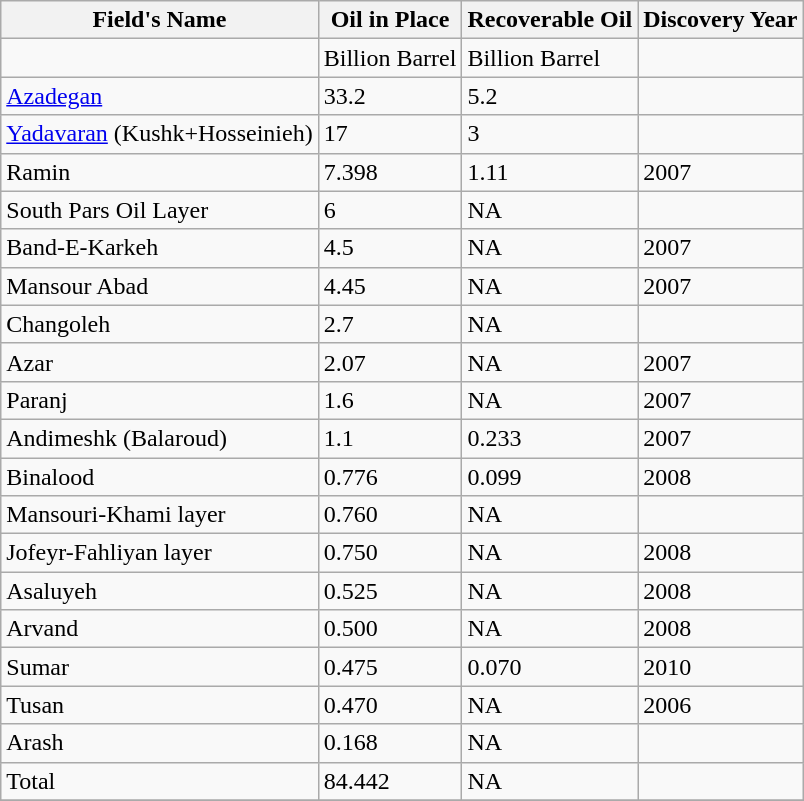<table class="wikitable">
<tr>
<th>Field's Name</th>
<th>Oil in Place</th>
<th>Recoverable Oil</th>
<th>Discovery Year</th>
</tr>
<tr>
<td></td>
<td>Billion Barrel</td>
<td>Billion Barrel</td>
<td></td>
</tr>
<tr>
<td><a href='#'>Azadegan</a></td>
<td>33.2</td>
<td>5.2</td>
<td></td>
</tr>
<tr>
<td><a href='#'>Yadavaran</a> (Kushk+Hosseinieh)</td>
<td>17</td>
<td>3</td>
<td></td>
</tr>
<tr>
<td>Ramin</td>
<td>7.398</td>
<td>1.11</td>
<td>2007</td>
</tr>
<tr>
<td>South Pars Oil Layer</td>
<td>6</td>
<td>NA</td>
<td></td>
</tr>
<tr>
<td>Band-E-Karkeh</td>
<td>4.5</td>
<td>NA</td>
<td>2007</td>
</tr>
<tr>
<td>Mansour Abad</td>
<td>4.45</td>
<td>NA</td>
<td>2007</td>
</tr>
<tr>
<td>Changoleh</td>
<td>2.7</td>
<td>NA</td>
<td></td>
</tr>
<tr>
<td>Azar</td>
<td>2.07</td>
<td>NA</td>
<td>2007</td>
</tr>
<tr>
<td>Paranj</td>
<td>1.6</td>
<td>NA</td>
<td>2007</td>
</tr>
<tr>
<td>Andimeshk (Balaroud)</td>
<td>1.1</td>
<td>0.233</td>
<td>2007</td>
</tr>
<tr>
<td>Binalood</td>
<td>0.776</td>
<td>0.099</td>
<td>2008</td>
</tr>
<tr>
<td>Mansouri-Khami layer</td>
<td>0.760</td>
<td>NA</td>
<td></td>
</tr>
<tr>
<td>Jofeyr-Fahliyan layer</td>
<td>0.750</td>
<td>NA</td>
<td>2008</td>
</tr>
<tr>
<td>Asaluyeh</td>
<td>0.525</td>
<td>NA</td>
<td>2008</td>
</tr>
<tr>
<td>Arvand</td>
<td>0.500</td>
<td>NA</td>
<td>2008</td>
</tr>
<tr>
<td>Sumar</td>
<td>0.475</td>
<td>0.070</td>
<td>2010</td>
</tr>
<tr>
<td>Tusan</td>
<td>0.470</td>
<td>NA</td>
<td>2006</td>
</tr>
<tr>
<td>Arash</td>
<td>0.168</td>
<td>NA</td>
<td></td>
</tr>
<tr>
<td>Total</td>
<td>84.442</td>
<td>NA</td>
<td></td>
</tr>
<tr>
</tr>
</table>
